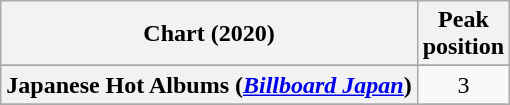<table class="wikitable sortable plainrowheaders" style="text-align:center">
<tr>
<th>Chart (2020)</th>
<th>Peak<br>position</th>
</tr>
<tr>
</tr>
<tr>
<th scope="row">Japanese Hot Albums (<em><a href='#'>Billboard Japan</a></em>)</th>
<td>3</td>
</tr>
<tr>
</tr>
</table>
